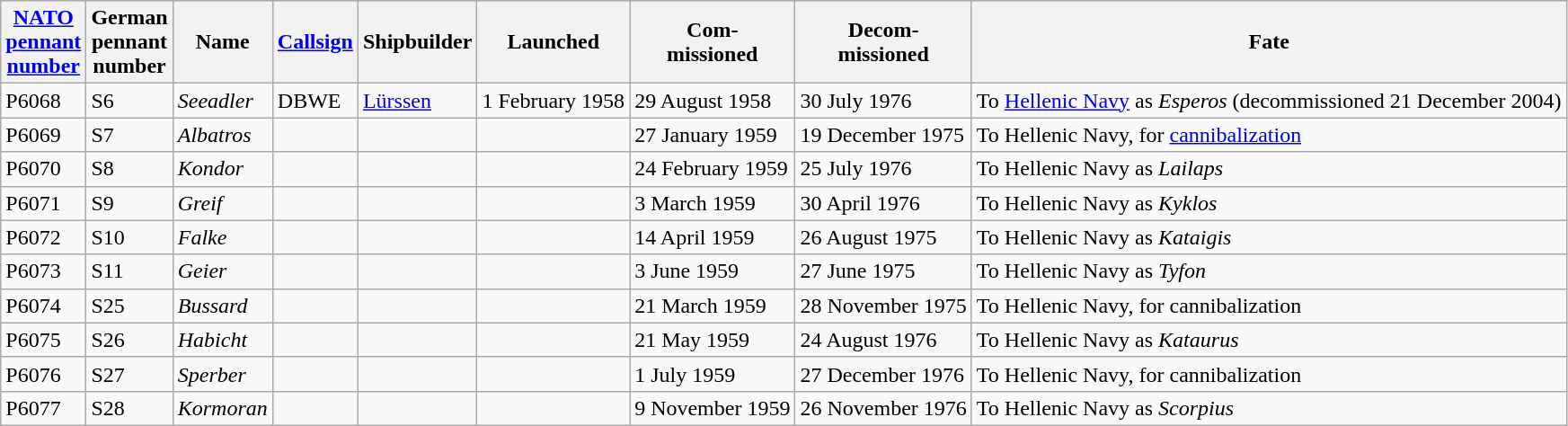<table class="wikitable">
<tr>
<th><a href='#'>NATO</a><br><a href='#'>pennant<br>number</a></th>
<th>German<br>pennant<br>number</th>
<th>Name</th>
<th><a href='#'>Callsign</a></th>
<th>Shipbuilder</th>
<th>Launched</th>
<th>Com-<br>missioned</th>
<th>Decom-<br>missioned</th>
<th>Fate</th>
</tr>
<tr>
<td>P6068</td>
<td>S6</td>
<td><em>Seeadler</em></td>
<td>DBWE</td>
<td><a href='#'>Lürssen</a></td>
<td>1 February 1958</td>
<td>29 August 1958</td>
<td>30 July 1976</td>
<td>To <a href='#'>Hellenic Navy</a> as <em>Esperos</em> (decommissioned 21 December 2004)</td>
</tr>
<tr>
<td>P6069</td>
<td>S7</td>
<td><em>Albatros</em></td>
<td></td>
<td></td>
<td></td>
<td>27 January 1959</td>
<td>19 December 1975</td>
<td>To Hellenic Navy, for <a href='#'>cannibalization</a></td>
</tr>
<tr>
<td>P6070</td>
<td>S8</td>
<td><em>Kondor</em></td>
<td></td>
<td></td>
<td></td>
<td>24 February 1959</td>
<td>25 July 1976</td>
<td>To Hellenic Navy as <em>Lailaps</em></td>
</tr>
<tr>
<td>P6071</td>
<td>S9</td>
<td><em>Greif</em></td>
<td></td>
<td></td>
<td></td>
<td>3 March 1959</td>
<td>30 April 1976</td>
<td>To Hellenic Navy as <em>Kyklos</em></td>
</tr>
<tr>
<td>P6072</td>
<td>S10</td>
<td><em>Falke</em></td>
<td></td>
<td></td>
<td></td>
<td>14 April 1959</td>
<td>26 August 1975</td>
<td>To Hellenic Navy as <em>Kataigis</em></td>
</tr>
<tr>
<td>P6073</td>
<td>S11</td>
<td><em>Geier</em></td>
<td></td>
<td></td>
<td></td>
<td>3 June 1959</td>
<td>27 June 1975</td>
<td>To Hellenic Navy as <em>Tyfon</em></td>
</tr>
<tr>
<td>P6074</td>
<td>S25</td>
<td><em>Bussard</em></td>
<td></td>
<td></td>
<td></td>
<td>21 March 1959</td>
<td>28 November 1975</td>
<td>To Hellenic Navy, for cannibalization</td>
</tr>
<tr>
<td>P6075</td>
<td>S26</td>
<td><em>Habicht</em></td>
<td></td>
<td></td>
<td></td>
<td>21 May 1959</td>
<td>24 August 1976</td>
<td>To Hellenic Navy as <em>Kataurus</em></td>
</tr>
<tr>
<td>P6076</td>
<td>S27</td>
<td><em>Sperber</em></td>
<td></td>
<td></td>
<td></td>
<td>1 July 1959</td>
<td>27 December 1976</td>
<td>To Hellenic Navy, for cannibalization</td>
</tr>
<tr>
<td>P6077</td>
<td>S28</td>
<td><em>Kormoran</em></td>
<td></td>
<td></td>
<td></td>
<td>9 November 1959</td>
<td>26 November 1976</td>
<td>To Hellenic Navy as <em>Scorpius</em></td>
</tr>
</table>
